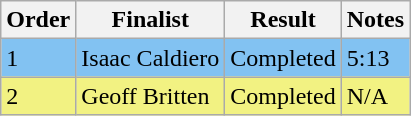<table class="wikitable sortable">
<tr>
<th>Order</th>
<th>Finalist</th>
<th>Result</th>
<th>Notes</th>
</tr>
<tr style="background-color:#82c2f2">
<td>1</td>
<td>Isaac Caldiero</td>
<td>Completed</td>
<td>5:13</td>
</tr>
<tr style="background-color:#f2f282">
<td>2</td>
<td>Geoff Britten</td>
<td>Completed</td>
<td>N/A</td>
</tr>
</table>
